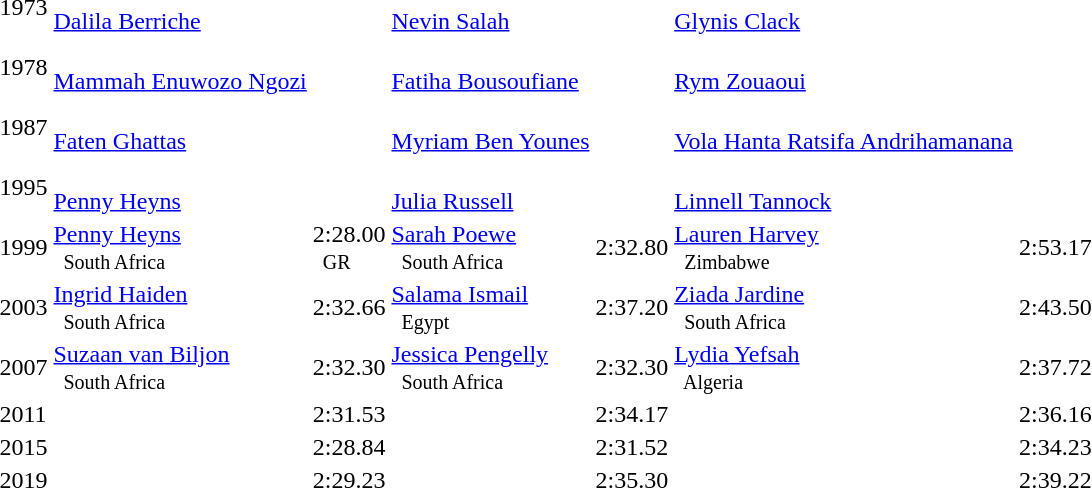<table>
<tr>
<td>1973</td>
<td> <br>  <a href='#'>Dalila Berriche</a></td>
<td></td>
<td> <br>  <a href='#'>Nevin Salah</a></td>
<td></td>
<td> <br>  <a href='#'>Glynis Clack</a></td>
<td></td>
</tr>
<tr>
<td>1978</td>
<td> <br>  <a href='#'>Mammah Enuwozo Ngozi</a></td>
<td></td>
<td> <br>  <a href='#'>Fatiha Bousoufiane</a></td>
<td></td>
<td> <br>  <a href='#'>Rym Zouaoui</a></td>
<td></td>
</tr>
<tr>
<td>1987</td>
<td> <br>  <a href='#'>Faten Ghattas</a></td>
<td></td>
<td> <br>  <a href='#'>Myriam Ben Younes</a></td>
<td></td>
<td> <br>  <a href='#'>Vola Hanta Ratsifa Andrihamanana</a></td>
<td></td>
</tr>
<tr>
<td>1995</td>
<td> <br>  <a href='#'>Penny Heyns</a></td>
<td></td>
<td> <br>  <a href='#'>Julia Russell</a></td>
<td></td>
<td> <br>  <a href='#'>Linnell Tannock</a></td>
<td></td>
</tr>
<tr>
<td>1999</td>
<td><a href='#'>Penny Heyns</a> <small><br>    South Africa </small></td>
<td>2:28.00 <small><br>   GR </small></td>
<td><a href='#'>Sarah Poewe</a> <small><br>    South Africa </small></td>
<td>2:32.80</td>
<td><a href='#'>Lauren Harvey</a> <small><br>    Zimbabwe </small></td>
<td>2:53.17</td>
</tr>
<tr>
<td>2003</td>
<td><a href='#'>Ingrid Haiden</a> <small><br>    South Africa</small></td>
<td>2:32.66</td>
<td><a href='#'>Salama Ismail</a> <small><br>    Egypt</small></td>
<td>2:37.20</td>
<td><a href='#'>Ziada Jardine</a> <small><br>    South Africa</small></td>
<td>2:43.50</td>
</tr>
<tr>
<td>2007</td>
<td><a href='#'>Suzaan van Biljon</a> <small><br>   South Africa</small></td>
<td>2:32.30</td>
<td><a href='#'>Jessica Pengelly</a> <small><br>   South Africa</small></td>
<td>2:32.30</td>
<td><a href='#'>Lydia Yefsah</a> <small><br>   Algeria</small></td>
<td>2:37.72</td>
</tr>
<tr>
<td>2011</td>
<td></td>
<td>2:31.53</td>
<td></td>
<td>2:34.17</td>
<td></td>
<td>2:36.16</td>
</tr>
<tr>
<td>2015</td>
<td></td>
<td>2:28.84</td>
<td></td>
<td>2:31.52</td>
<td></td>
<td>2:34.23</td>
</tr>
<tr>
<td>2019</td>
<td></td>
<td>2:29.23</td>
<td></td>
<td>2:35.30</td>
<td></td>
<td>2:39.22</td>
</tr>
</table>
